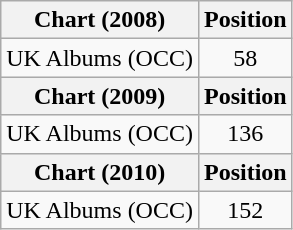<table class="wikitable">
<tr>
<th>Chart (2008)</th>
<th>Position</th>
</tr>
<tr>
<td>UK Albums (OCC)</td>
<td style="text-align:center;">58</td>
</tr>
<tr>
<th>Chart (2009)</th>
<th>Position</th>
</tr>
<tr>
<td>UK Albums (OCC)</td>
<td style="text-align:center;">136</td>
</tr>
<tr>
<th>Chart (2010)</th>
<th>Position</th>
</tr>
<tr>
<td>UK Albums (OCC)</td>
<td style="text-align:center;">152</td>
</tr>
</table>
